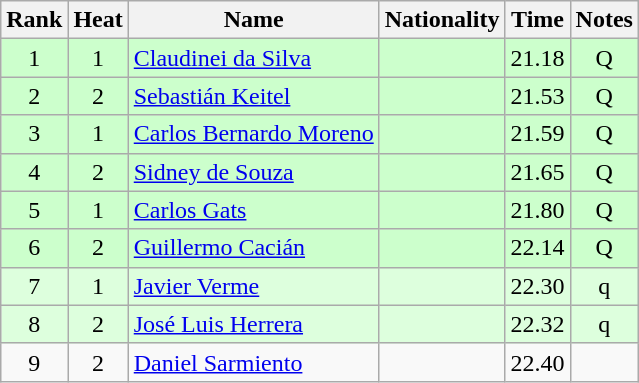<table class="wikitable sortable" style="text-align:center">
<tr>
<th>Rank</th>
<th>Heat</th>
<th>Name</th>
<th>Nationality</th>
<th>Time</th>
<th>Notes</th>
</tr>
<tr bgcolor=ccffcc>
<td>1</td>
<td>1</td>
<td align=left><a href='#'>Claudinei da Silva</a></td>
<td align=left></td>
<td>21.18</td>
<td>Q</td>
</tr>
<tr bgcolor=ccffcc>
<td>2</td>
<td>2</td>
<td align=left><a href='#'>Sebastián Keitel</a></td>
<td align=left></td>
<td>21.53</td>
<td>Q</td>
</tr>
<tr bgcolor=ccffcc>
<td>3</td>
<td>1</td>
<td align=left><a href='#'>Carlos Bernardo Moreno</a></td>
<td align=left></td>
<td>21.59</td>
<td>Q</td>
</tr>
<tr bgcolor=ccffcc>
<td>4</td>
<td>2</td>
<td align=left><a href='#'>Sidney de Souza</a></td>
<td align=left></td>
<td>21.65</td>
<td>Q</td>
</tr>
<tr bgcolor=ccffcc>
<td>5</td>
<td>1</td>
<td align=left><a href='#'>Carlos Gats</a></td>
<td align=left></td>
<td>21.80</td>
<td>Q</td>
</tr>
<tr bgcolor=ccffcc>
<td>6</td>
<td>2</td>
<td align=left><a href='#'>Guillermo Cacián</a></td>
<td align=left></td>
<td>22.14</td>
<td>Q</td>
</tr>
<tr bgcolor=ddffdd>
<td>7</td>
<td>1</td>
<td align=left><a href='#'>Javier Verme</a></td>
<td align=left></td>
<td>22.30</td>
<td>q</td>
</tr>
<tr bgcolor=ddffdd>
<td>8</td>
<td>2</td>
<td align=left><a href='#'>José Luis Herrera</a></td>
<td align=left></td>
<td>22.32</td>
<td>q</td>
</tr>
<tr>
<td>9</td>
<td>2</td>
<td align=left><a href='#'>Daniel Sarmiento</a></td>
<td align=left></td>
<td>22.40</td>
<td></td>
</tr>
</table>
